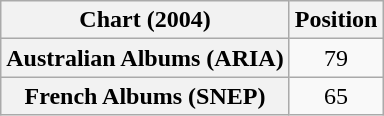<table class="wikitable plainrowheaders" style="text-align:center">
<tr>
<th scope="col">Chart (2004)</th>
<th scope="col">Position</th>
</tr>
<tr>
<th scope="row">Australian Albums (ARIA)</th>
<td>79</td>
</tr>
<tr>
<th scope="row">French Albums (SNEP)</th>
<td>65</td>
</tr>
</table>
